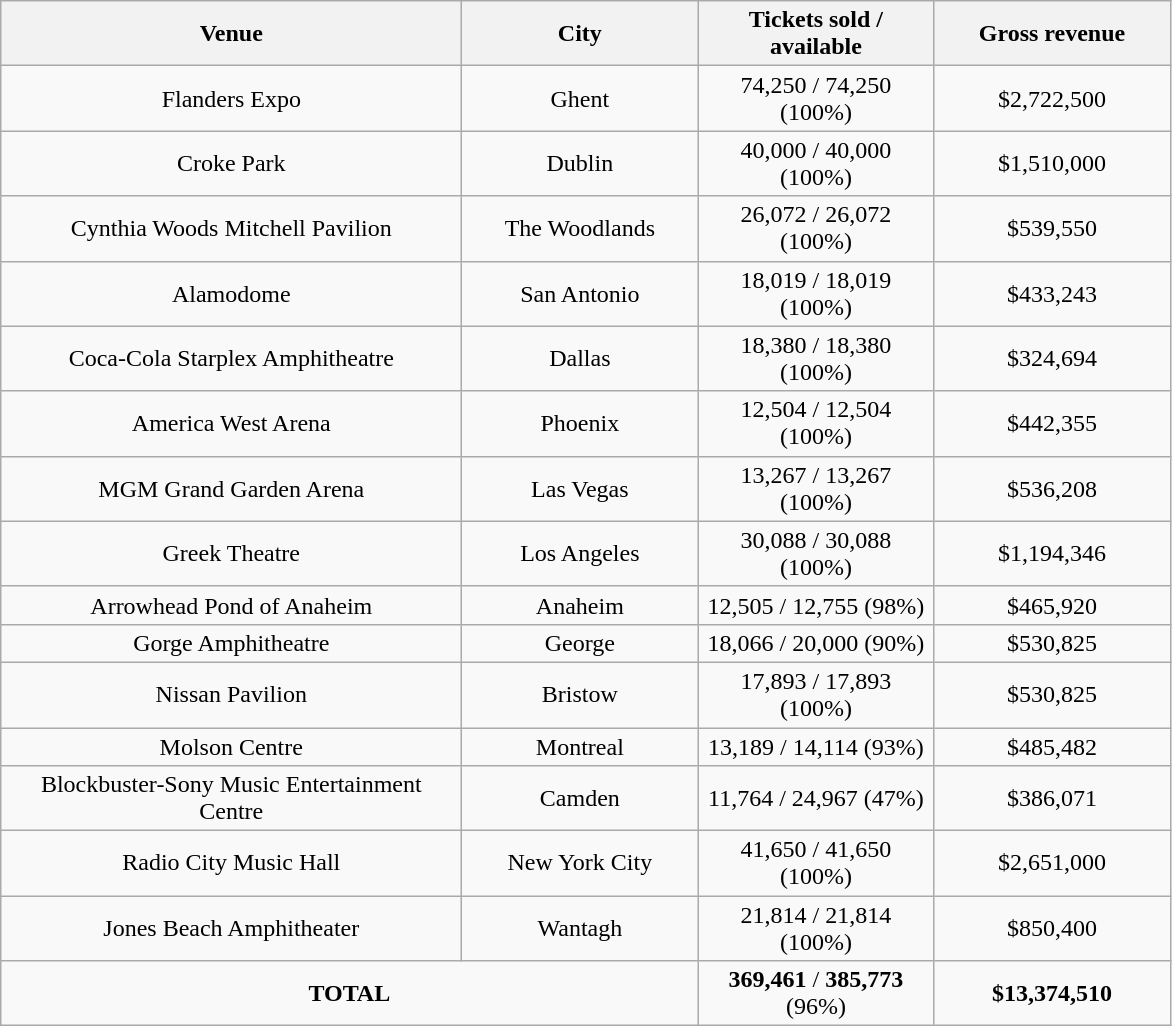<table class="wikitable" style="text-align:center;">
<tr>
<th style="width:300px;">Venue</th>
<th style="width:150px;">City</th>
<th style="width:150px;">Tickets sold / available</th>
<th style="width:150px;">Gross revenue</th>
</tr>
<tr>
<td>Flanders Expo</td>
<td>Ghent</td>
<td>74,250 / 74,250 (100%)</td>
<td>$2,722,500</td>
</tr>
<tr>
<td>Croke Park</td>
<td>Dublin</td>
<td>40,000 / 40,000 (100%)</td>
<td>$1,510,000</td>
</tr>
<tr>
<td>Cynthia Woods Mitchell Pavilion</td>
<td>The Woodlands</td>
<td>26,072 / 26,072 (100%)</td>
<td>$539,550</td>
</tr>
<tr>
<td>Alamodome</td>
<td>San Antonio</td>
<td>18,019 / 18,019 (100%)</td>
<td>$433,243</td>
</tr>
<tr>
<td>Coca-Cola Starplex Amphitheatre</td>
<td>Dallas</td>
<td>18,380 / 18,380 (100%)</td>
<td>$324,694</td>
</tr>
<tr>
<td>America West Arena</td>
<td>Phoenix</td>
<td>12,504 / 12,504 (100%)</td>
<td>$442,355</td>
</tr>
<tr>
<td>MGM Grand Garden Arena</td>
<td>Las Vegas</td>
<td>13,267 / 13,267 (100%)</td>
<td>$536,208</td>
</tr>
<tr>
<td>Greek Theatre</td>
<td>Los Angeles</td>
<td>30,088 / 30,088 (100%)</td>
<td>$1,194,346</td>
</tr>
<tr>
<td>Arrowhead Pond of Anaheim</td>
<td>Anaheim</td>
<td>12,505 / 12,755 (98%)</td>
<td>$465,920</td>
</tr>
<tr>
<td>Gorge Amphitheatre</td>
<td>George</td>
<td>18,066 / 20,000 (90%)</td>
<td>$530,825</td>
</tr>
<tr>
<td>Nissan Pavilion</td>
<td>Bristow</td>
<td>17,893 / 17,893 (100%)</td>
<td>$530,825</td>
</tr>
<tr>
<td>Molson Centre</td>
<td>Montreal</td>
<td>13,189 / 14,114 (93%)</td>
<td>$485,482</td>
</tr>
<tr>
<td>Blockbuster-Sony Music Entertainment Centre</td>
<td>Camden</td>
<td>11,764 / 24,967 (47%)</td>
<td>$386,071</td>
</tr>
<tr>
<td>Radio City Music Hall</td>
<td>New York City</td>
<td>41,650 / 41,650 (100%)</td>
<td>$2,651,000</td>
</tr>
<tr>
<td>Jones Beach Amphitheater</td>
<td>Wantagh</td>
<td>21,814 / 21,814 (100%)</td>
<td>$850,400</td>
</tr>
<tr>
<td colspan="2"><strong>TOTAL</strong></td>
<td><strong>369,461</strong> / <strong>385,773</strong> (96%)</td>
<td><strong>$13,374,510</strong></td>
</tr>
</table>
